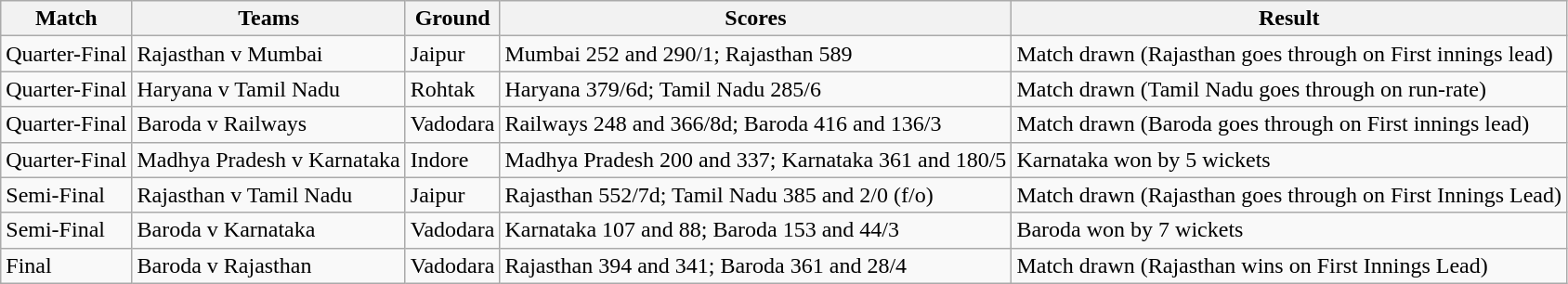<table class="wikitable">
<tr>
<th>Match</th>
<th>Teams</th>
<th>Ground</th>
<th>Scores</th>
<th>Result</th>
</tr>
<tr>
<td>Quarter-Final</td>
<td>Rajasthan v Mumbai</td>
<td>Jaipur</td>
<td>Mumbai 252 and 290/1; Rajasthan 589</td>
<td>Match drawn (Rajasthan goes through on First innings lead)</td>
</tr>
<tr>
<td>Quarter-Final</td>
<td>Haryana v Tamil Nadu</td>
<td>Rohtak</td>
<td>Haryana 379/6d; Tamil Nadu 285/6</td>
<td>Match drawn (Tamil Nadu goes through on run-rate)</td>
</tr>
<tr>
<td>Quarter-Final</td>
<td>Baroda v Railways</td>
<td>Vadodara</td>
<td>Railways 248 and 366/8d; Baroda 416 and 136/3</td>
<td>Match drawn (Baroda goes through on First innings lead)</td>
</tr>
<tr>
<td>Quarter-Final</td>
<td>Madhya Pradesh v Karnataka</td>
<td>Indore</td>
<td>Madhya Pradesh 200 and 337; Karnataka 361 and 180/5</td>
<td>Karnataka won by 5 wickets</td>
</tr>
<tr>
<td>Semi-Final</td>
<td>Rajasthan v Tamil Nadu</td>
<td>Jaipur</td>
<td>Rajasthan 552/7d; Tamil Nadu 385 and 2/0 (f/o)</td>
<td>Match drawn (Rajasthan goes through on First Innings Lead)</td>
</tr>
<tr>
<td>Semi-Final</td>
<td>Baroda v Karnataka</td>
<td>Vadodara</td>
<td>Karnataka 107 and 88; Baroda 153 and 44/3</td>
<td>Baroda won by 7 wickets</td>
</tr>
<tr>
<td>Final</td>
<td>Baroda v Rajasthan</td>
<td>Vadodara</td>
<td>Rajasthan 394 and 341; Baroda 361 and 28/4</td>
<td>Match drawn (Rajasthan wins on First Innings Lead)</td>
</tr>
</table>
